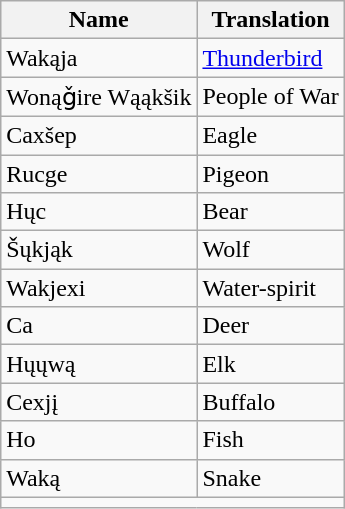<table class="wikitable" style="float:right; clear:right; margin-left:1em">
<tr>
<th>Name</th>
<th>Translation</th>
</tr>
<tr>
<td>Wakąja</td>
<td><a href='#'>Thunderbird</a></td>
</tr>
<tr>
<td>Wonąǧire Wąąkšik</td>
<td>People of War</td>
</tr>
<tr>
<td>Caxšep</td>
<td>Eagle</td>
</tr>
<tr>
<td>Rucge</td>
<td>Pigeon</td>
</tr>
<tr>
<td>Hųc</td>
<td>Bear</td>
</tr>
<tr>
<td>Šųkjąk</td>
<td>Wolf</td>
</tr>
<tr>
<td>Wakjexi</td>
<td>Water-spirit</td>
</tr>
<tr>
<td>Ca</td>
<td>Deer</td>
</tr>
<tr>
<td>Hųųwą</td>
<td>Elk</td>
</tr>
<tr>
<td>Cexjį</td>
<td>Buffalo</td>
</tr>
<tr>
<td>Ho</td>
<td>Fish</td>
</tr>
<tr>
<td>Waką</td>
<td>Snake</td>
</tr>
<tr>
<td colspan=2></td>
</tr>
</table>
